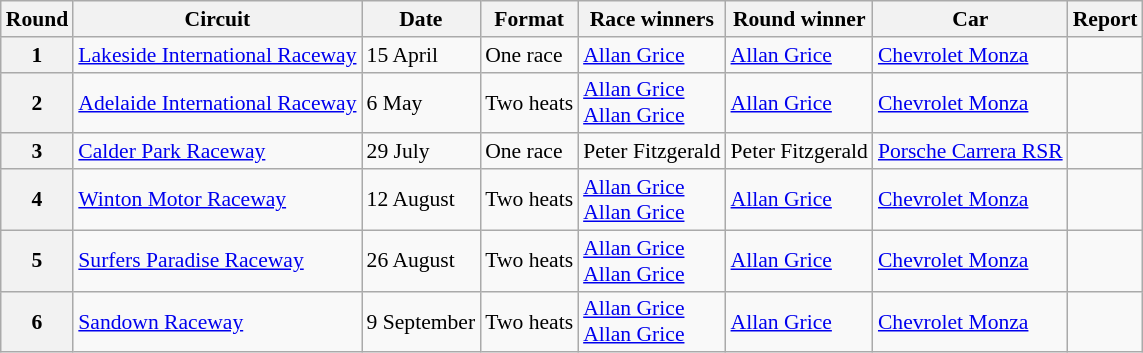<table class="wikitable" style="font-size: 90%;">
<tr>
<th>Round</th>
<th>Circuit</th>
<th>Date</th>
<th>Format</th>
<th>Race winners</th>
<th>Round winner</th>
<th>Car</th>
<th>Report</th>
</tr>
<tr>
<th>1</th>
<td><a href='#'>Lakeside International Raceway</a></td>
<td>15 April</td>
<td>One race</td>
<td><a href='#'>Allan Grice</a></td>
<td><a href='#'>Allan Grice</a></td>
<td><a href='#'>Chevrolet Monza</a></td>
<td></td>
</tr>
<tr>
<th>2</th>
<td><a href='#'>Adelaide International Raceway</a></td>
<td>6 May</td>
<td>Two heats</td>
<td><a href='#'>Allan Grice</a><br><a href='#'>Allan Grice</a></td>
<td><a href='#'>Allan Grice</a></td>
<td><a href='#'>Chevrolet Monza</a></td>
<td></td>
</tr>
<tr>
<th>3</th>
<td><a href='#'>Calder Park Raceway</a></td>
<td>29 July</td>
<td>One race</td>
<td>Peter Fitzgerald</td>
<td>Peter Fitzgerald</td>
<td><a href='#'>Porsche Carrera RSR</a></td>
<td></td>
</tr>
<tr>
<th>4</th>
<td><a href='#'>Winton Motor Raceway</a></td>
<td>12 August</td>
<td>Two heats</td>
<td><a href='#'>Allan Grice</a><br><a href='#'>Allan Grice</a></td>
<td><a href='#'>Allan Grice</a></td>
<td><a href='#'>Chevrolet Monza</a></td>
<td></td>
</tr>
<tr>
<th>5</th>
<td><a href='#'>Surfers Paradise Raceway</a></td>
<td>26 August</td>
<td>Two heats</td>
<td><a href='#'>Allan Grice</a><br><a href='#'>Allan Grice</a></td>
<td><a href='#'>Allan Grice</a></td>
<td><a href='#'>Chevrolet Monza</a></td>
<td></td>
</tr>
<tr>
<th>6</th>
<td><a href='#'>Sandown Raceway</a></td>
<td>9 September</td>
<td>Two heats</td>
<td><a href='#'>Allan Grice</a><br><a href='#'>Allan Grice</a></td>
<td><a href='#'>Allan Grice</a></td>
<td><a href='#'>Chevrolet Monza</a></td>
<td></td>
</tr>
</table>
